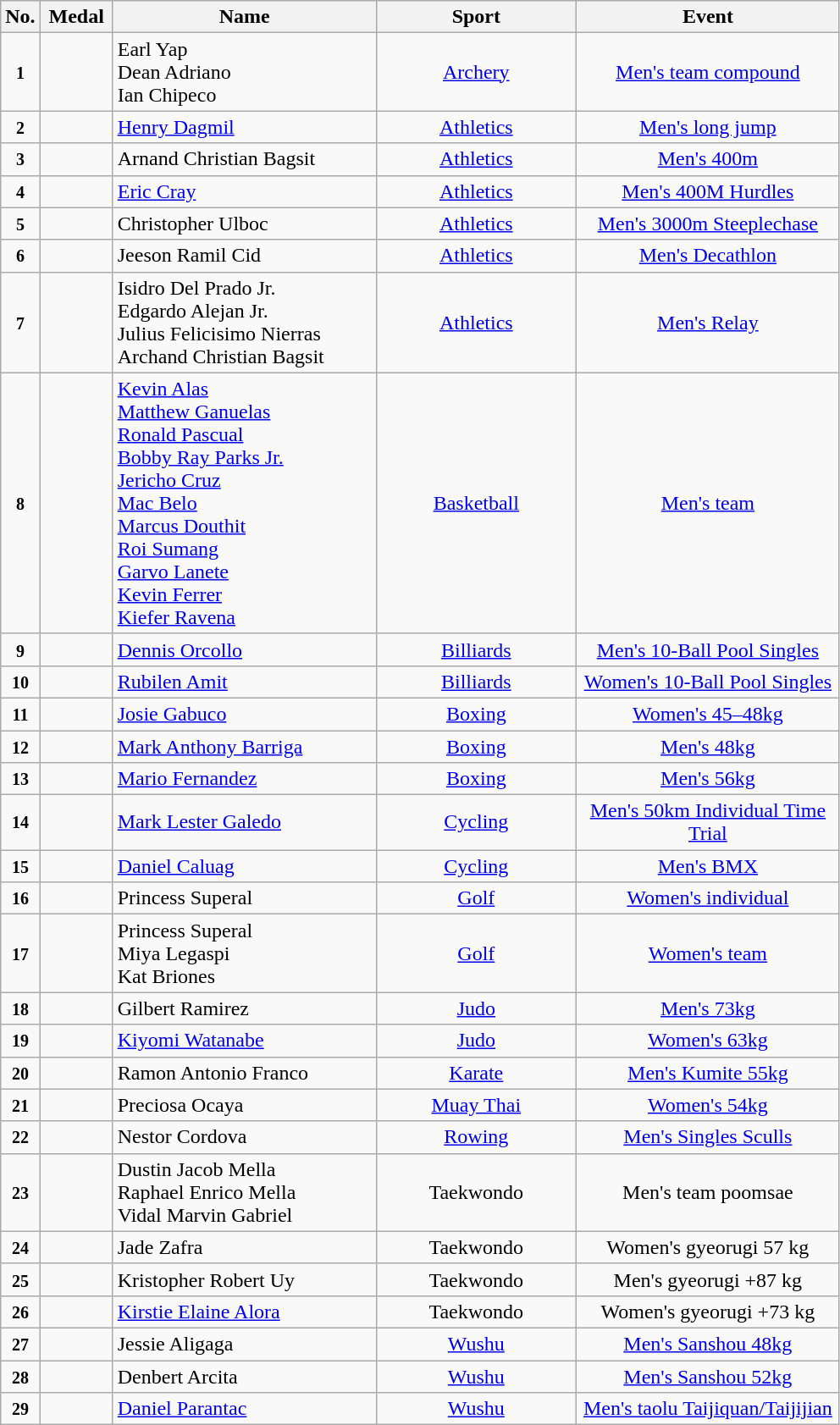<table class="wikitable sortable" style="font-size:100%; text-align:center;">
<tr>
<th width="10">No.</th>
<th width="50">Medal</th>
<th width="200">Name</th>
<th width="150">Sport</th>
<th width="200">Event</th>
</tr>
<tr>
<td><small><strong>1</strong></small></td>
<td></td>
<td align=left>Earl Yap<br>Dean Adriano<br>Ian Chipeco</td>
<td> <a href='#'>Archery</a></td>
<td><a href='#'>Men's team compound</a></td>
</tr>
<tr>
<td><small><strong>2</strong></small></td>
<td></td>
<td align=left><a href='#'>Henry Dagmil</a></td>
<td> <a href='#'>Athletics</a></td>
<td><a href='#'>Men's long jump</a></td>
</tr>
<tr>
<td><small><strong>3</strong></small></td>
<td></td>
<td align=left>Arnand Christian Bagsit</td>
<td> <a href='#'>Athletics</a></td>
<td><a href='#'>Men's 400m</a></td>
</tr>
<tr>
<td><small><strong>4</strong></small></td>
<td></td>
<td align=left><a href='#'>Eric Cray</a></td>
<td> <a href='#'>Athletics</a></td>
<td><a href='#'>Men's 400M Hurdles</a></td>
</tr>
<tr>
<td><small><strong>5</strong></small></td>
<td></td>
<td align=left>Christopher Ulboc</td>
<td> <a href='#'>Athletics</a></td>
<td><a href='#'>Men's 3000m Steeplechase</a></td>
</tr>
<tr>
<td><small><strong>6</strong></small></td>
<td></td>
<td align=left>Jeeson Ramil Cid</td>
<td> <a href='#'>Athletics</a></td>
<td><a href='#'>Men's Decathlon</a></td>
</tr>
<tr>
<td><small><strong>7</strong></small></td>
<td></td>
<td align=left>Isidro Del Prado Jr.<br>Edgardo Alejan Jr.<br>Julius Felicisimo Nierras<br>Archand Christian Bagsit</td>
<td> <a href='#'>Athletics</a></td>
<td><a href='#'>Men's  Relay</a></td>
</tr>
<tr>
<td><small><strong>8</strong></small></td>
<td></td>
<td align=left><a href='#'>Kevin Alas</a><br><a href='#'>Matthew Ganuelas</a><br><a href='#'>Ronald Pascual</a><br><a href='#'>Bobby Ray Parks Jr.</a><br><a href='#'>Jericho Cruz</a><br><a href='#'>Mac Belo</a><br><a href='#'>Marcus Douthit</a><br><a href='#'>Roi Sumang</a><br><a href='#'>Garvo Lanete</a><br><a href='#'>Kevin Ferrer</a><br><a href='#'>Kiefer Ravena</a></td>
<td> <a href='#'>Basketball</a></td>
<td><a href='#'>Men's team</a></td>
</tr>
<tr>
<td><small><strong>9</strong></small></td>
<td></td>
<td align=left><a href='#'>Dennis Orcollo</a></td>
<td> <a href='#'>Billiards</a></td>
<td><a href='#'>Men's 10-Ball Pool Singles</a></td>
</tr>
<tr>
<td><small><strong>10</strong></small></td>
<td></td>
<td align=left><a href='#'>Rubilen Amit</a></td>
<td> <a href='#'>Billiards</a></td>
<td><a href='#'>Women's 10-Ball Pool Singles</a></td>
</tr>
<tr>
<td><small><strong>11</strong></small></td>
<td></td>
<td align=left><a href='#'>Josie Gabuco</a></td>
<td> <a href='#'>Boxing</a></td>
<td><a href='#'>Women's 45–48kg</a></td>
</tr>
<tr>
<td><small><strong>12</strong></small></td>
<td></td>
<td align=left><a href='#'>Mark Anthony Barriga</a></td>
<td> <a href='#'>Boxing</a></td>
<td><a href='#'>Men's 48kg</a></td>
</tr>
<tr>
<td><small><strong>13</strong></small></td>
<td></td>
<td align=left><a href='#'>Mario Fernandez</a></td>
<td> <a href='#'>Boxing</a></td>
<td><a href='#'>Men's 56kg</a></td>
</tr>
<tr>
<td><small><strong>14</strong></small></td>
<td></td>
<td align=left><a href='#'>Mark Lester Galedo</a></td>
<td> <a href='#'>Cycling</a></td>
<td><a href='#'>Men's 50km Individual Time Trial</a></td>
</tr>
<tr>
<td><small><strong>15</strong></small></td>
<td></td>
<td align=left><a href='#'>Daniel Caluag</a></td>
<td> <a href='#'>Cycling</a></td>
<td><a href='#'>Men's BMX</a></td>
</tr>
<tr>
<td><small><strong>16</strong></small></td>
<td></td>
<td align=left>Princess Superal</td>
<td> <a href='#'>Golf</a></td>
<td><a href='#'>Women's individual</a></td>
</tr>
<tr>
<td><small><strong>17</strong></small></td>
<td></td>
<td align=left>Princess Superal<br>Miya Legaspi<br>Kat Briones</td>
<td> <a href='#'>Golf</a></td>
<td><a href='#'>Women's team</a></td>
</tr>
<tr>
<td><small><strong>18</strong></small></td>
<td></td>
<td align=left>Gilbert Ramirez</td>
<td> <a href='#'>Judo</a></td>
<td><a href='#'>Men's 73kg</a></td>
</tr>
<tr>
<td><small><strong>19</strong></small></td>
<td></td>
<td align=left><a href='#'>Kiyomi Watanabe</a></td>
<td> <a href='#'>Judo</a></td>
<td><a href='#'>Women's 63kg</a></td>
</tr>
<tr>
<td><small><strong>20</strong></small></td>
<td></td>
<td align=left>Ramon Antonio Franco</td>
<td> <a href='#'>Karate</a></td>
<td><a href='#'>Men's Kumite 55kg</a></td>
</tr>
<tr>
<td><small><strong>21</strong></small></td>
<td></td>
<td align=left>Preciosa Ocaya</td>
<td> <a href='#'>Muay Thai</a></td>
<td><a href='#'>Women's 54kg</a></td>
</tr>
<tr>
<td><small><strong>22</strong></small></td>
<td></td>
<td align=left>Nestor Cordova</td>
<td> <a href='#'>Rowing</a></td>
<td><a href='#'>Men's Singles Sculls</a></td>
</tr>
<tr>
<td><small><strong>23</strong></small></td>
<td></td>
<td align=left>Dustin Jacob Mella<br>Raphael Enrico Mella<br>Vidal Marvin Gabriel</td>
<td> Taekwondo</td>
<td>Men's team poomsae</td>
</tr>
<tr>
<td><small><strong>24</strong></small></td>
<td></td>
<td align=left>Jade Zafra</td>
<td> Taekwondo</td>
<td>Women's gyeorugi 57 kg</td>
</tr>
<tr>
<td><small><strong>25</strong></small></td>
<td></td>
<td align=left>Kristopher Robert Uy</td>
<td> Taekwondo</td>
<td>Men's gyeorugi +87 kg</td>
</tr>
<tr>
<td><small><strong>26</strong></small></td>
<td></td>
<td align=left><a href='#'>Kirstie Elaine Alora</a></td>
<td> Taekwondo</td>
<td>Women's gyeorugi +73 kg</td>
</tr>
<tr>
<td><small><strong>27</strong></small></td>
<td></td>
<td align=left>Jessie Aligaga</td>
<td> <a href='#'>Wushu</a></td>
<td><a href='#'>Men's Sanshou 48kg</a></td>
</tr>
<tr>
<td><small><strong>28</strong></small></td>
<td></td>
<td align=left>Denbert Arcita</td>
<td> <a href='#'>Wushu</a></td>
<td><a href='#'>Men's Sanshou 52kg</a></td>
</tr>
<tr>
<td><small><strong>29</strong></small></td>
<td></td>
<td align=left><a href='#'>Daniel Parantac</a></td>
<td> <a href='#'>Wushu</a></td>
<td><a href='#'>Men's taolu Taijiquan/Taijijian</a></td>
</tr>
</table>
